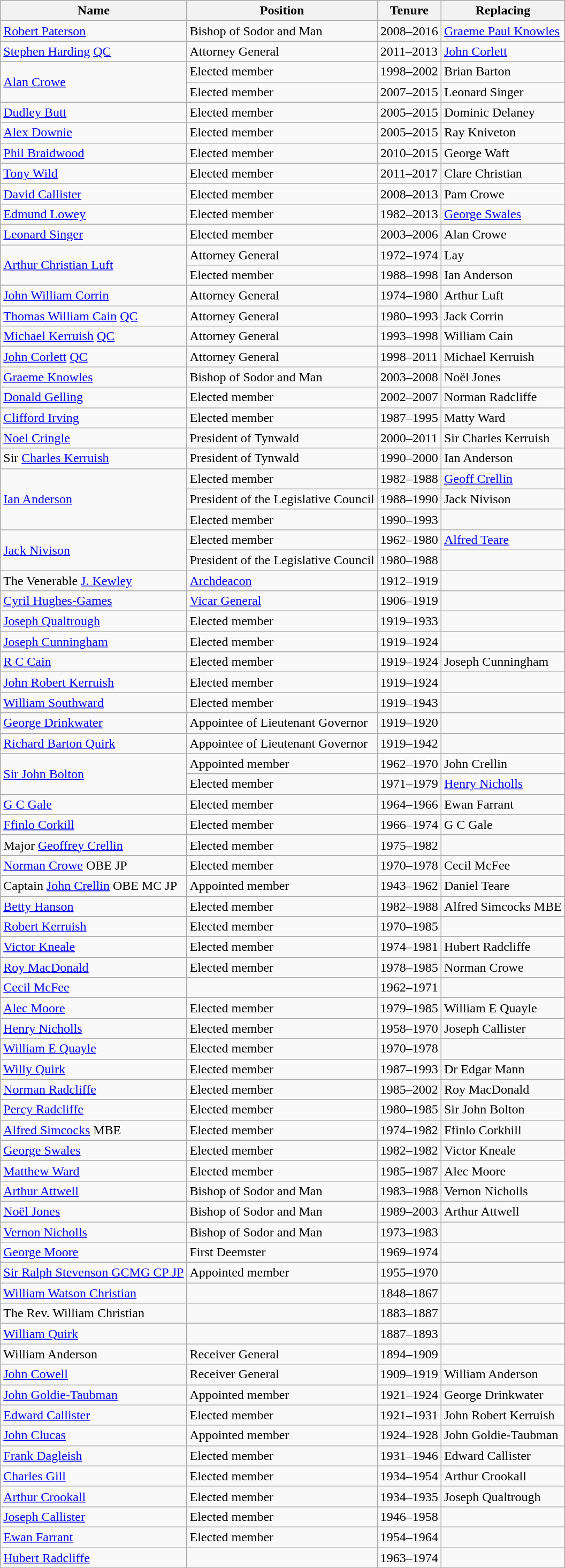<table class="wikitable sortable">
<tr>
<th>Name</th>
<th>Position</th>
<th>Tenure</th>
<th>Replacing</th>
</tr>
<tr>
<td><a href='#'>Robert Paterson</a></td>
<td>Bishop of Sodor and Man</td>
<td>2008–2016</td>
<td><a href='#'>Graeme Paul Knowles</a></td>
</tr>
<tr>
<td><a href='#'>Stephen Harding</a> <a href='#'>QC</a></td>
<td>Attorney General</td>
<td>2011–2013</td>
<td><a href='#'>John Corlett</a></td>
</tr>
<tr>
<td rowspan=2><a href='#'>Alan Crowe</a></td>
<td>Elected member</td>
<td>1998–2002</td>
<td>Brian Barton</td>
</tr>
<tr>
<td>Elected member</td>
<td>2007–2015</td>
<td>Leonard Singer</td>
</tr>
<tr>
<td><a href='#'>Dudley Butt</a></td>
<td>Elected member</td>
<td>2005–2015</td>
<td>Dominic Delaney</td>
</tr>
<tr>
<td><a href='#'>Alex Downie</a></td>
<td>Elected member</td>
<td>2005–2015</td>
<td>Ray Kniveton</td>
</tr>
<tr>
<td><a href='#'>Phil Braidwood</a></td>
<td>Elected member</td>
<td>2010–2015</td>
<td>George Waft</td>
</tr>
<tr>
<td><a href='#'>Tony Wild</a></td>
<td>Elected member</td>
<td>2011–2017</td>
<td>Clare Christian</td>
</tr>
<tr>
<td><a href='#'>David Callister</a></td>
<td>Elected member</td>
<td>2008–2013</td>
<td>Pam Crowe</td>
</tr>
<tr>
<td><a href='#'>Edmund Lowey</a></td>
<td>Elected member</td>
<td>1982–2013</td>
<td><a href='#'>George Swales</a></td>
</tr>
<tr>
<td><a href='#'>Leonard Singer</a></td>
<td>Elected member</td>
<td>2003–2006</td>
<td>Alan Crowe</td>
</tr>
<tr>
<td rowspan=2><a href='#'>Arthur Christian Luft</a></td>
<td>Attorney General</td>
<td>1972–1974</td>
<td>Lay</td>
</tr>
<tr>
<td>Elected member</td>
<td>1988–1998</td>
<td>Ian Anderson</td>
</tr>
<tr>
<td><a href='#'>John William Corrin</a></td>
<td>Attorney General</td>
<td>1974–1980</td>
<td>Arthur Luft</td>
</tr>
<tr>
<td><a href='#'>Thomas William Cain</a> <a href='#'>QC</a></td>
<td>Attorney General</td>
<td>1980–1993</td>
<td>Jack Corrin</td>
</tr>
<tr>
<td><a href='#'>Michael Kerruish</a> <a href='#'>QC</a></td>
<td>Attorney General</td>
<td>1993–1998</td>
<td>William Cain</td>
</tr>
<tr>
<td><a href='#'>John Corlett</a> <a href='#'>QC</a></td>
<td>Attorney General</td>
<td>1998–2011</td>
<td>Michael Kerruish</td>
</tr>
<tr>
<td><a href='#'>Graeme Knowles</a></td>
<td>Bishop of Sodor and Man</td>
<td>2003–2008</td>
<td>Noël Jones</td>
</tr>
<tr>
<td><a href='#'>Donald Gelling</a></td>
<td>Elected member</td>
<td>2002–2007</td>
<td>Norman Radcliffe</td>
</tr>
<tr>
<td><a href='#'>Clifford Irving</a></td>
<td>Elected member</td>
<td>1987–1995</td>
<td>Matty Ward</td>
</tr>
<tr>
<td><a href='#'>Noel Cringle</a></td>
<td>President of Tynwald</td>
<td>2000–2011</td>
<td>Sir Charles Kerruish</td>
</tr>
<tr>
<td>Sir <a href='#'>Charles Kerruish</a></td>
<td>President of Tynwald</td>
<td>1990–2000</td>
<td>Ian Anderson</td>
</tr>
<tr>
<td rowspan=3><a href='#'>Ian Anderson</a></td>
<td>Elected member</td>
<td>1982–1988</td>
<td><a href='#'>Geoff Crellin</a></td>
</tr>
<tr>
<td>President of the Legislative Council</td>
<td>1988–1990</td>
<td>Jack Nivison</td>
</tr>
<tr>
<td>Elected member</td>
<td>1990–1993</td>
<td></td>
</tr>
<tr>
<td rowspan=2><a href='#'>Jack Nivison</a></td>
<td>Elected member</td>
<td>1962–1980</td>
<td><a href='#'>Alfred Teare</a></td>
</tr>
<tr>
<td>President of the Legislative Council</td>
<td>1980–1988</td>
<td></td>
</tr>
<tr>
<td>The Venerable <a href='#'>J. Kewley</a></td>
<td><a href='#'>Archdeacon</a></td>
<td>1912–1919</td>
<td></td>
</tr>
<tr>
<td><a href='#'>Cyril Hughes-Games</a></td>
<td><a href='#'>Vicar General</a></td>
<td>1906–1919</td>
<td></td>
</tr>
<tr>
<td><a href='#'>Joseph Qualtrough</a></td>
<td>Elected member</td>
<td>1919–1933</td>
<td></td>
</tr>
<tr>
<td><a href='#'>Joseph Cunningham</a></td>
<td>Elected member</td>
<td>1919–1924</td>
<td></td>
</tr>
<tr>
<td><a href='#'>R C Cain</a></td>
<td>Elected member</td>
<td>1919–1924</td>
<td>Joseph Cunningham</td>
</tr>
<tr>
<td><a href='#'>John Robert Kerruish</a></td>
<td>Elected member</td>
<td>1919–1924</td>
<td></td>
</tr>
<tr>
<td><a href='#'>William Southward</a></td>
<td>Elected member</td>
<td>1919–1943</td>
<td></td>
</tr>
<tr>
<td><a href='#'>George Drinkwater</a></td>
<td>Appointee of Lieutenant Governor</td>
<td>1919–1920</td>
<td></td>
</tr>
<tr>
<td><a href='#'>Richard Barton Quirk</a></td>
<td>Appointee of Lieutenant Governor</td>
<td>1919–1942</td>
<td></td>
</tr>
<tr>
<td rowspan=2><a href='#'>Sir John Bolton</a></td>
<td>Appointed member</td>
<td>1962–1970</td>
<td>John Crellin</td>
</tr>
<tr>
<td>Elected member</td>
<td>1971–1979</td>
<td><a href='#'>Henry Nicholls</a></td>
</tr>
<tr>
<td><a href='#'>G C Gale</a></td>
<td>Elected member</td>
<td>1964–1966</td>
<td>Ewan Farrant</td>
</tr>
<tr>
<td><a href='#'>Ffinlo Corkill</a></td>
<td>Elected member</td>
<td>1966–1974</td>
<td>G C Gale</td>
</tr>
<tr>
<td>Major <a href='#'>Geoffrey Crellin</a></td>
<td>Elected member</td>
<td>1975–1982</td>
<td></td>
</tr>
<tr>
<td><a href='#'>Norman Crowe</a> OBE JP</td>
<td>Elected member</td>
<td>1970–1978</td>
<td>Cecil McFee</td>
</tr>
<tr>
<td>Captain <a href='#'>John Crellin</a> OBE MC JP</td>
<td>Appointed member</td>
<td>1943–1962</td>
<td>Daniel Teare</td>
</tr>
<tr>
<td><a href='#'>Betty Hanson</a></td>
<td>Elected member</td>
<td>1982–1988</td>
<td>Alfred Simcocks MBE</td>
</tr>
<tr>
<td><a href='#'>Robert Kerruish</a></td>
<td>Elected member</td>
<td>1970–1985</td>
<td></td>
</tr>
<tr>
<td><a href='#'>Victor Kneale</a></td>
<td>Elected member</td>
<td>1974–1981</td>
<td>Hubert Radcliffe</td>
</tr>
<tr>
<td><a href='#'>Roy MacDonald</a></td>
<td>Elected member</td>
<td>1978–1985</td>
<td>Norman Crowe</td>
</tr>
<tr>
<td><a href='#'>Cecil McFee</a></td>
<td></td>
<td>1962–1971</td>
<td></td>
</tr>
<tr>
<td><a href='#'>Alec Moore</a></td>
<td>Elected member</td>
<td>1979–1985</td>
<td>William E Quayle</td>
</tr>
<tr>
<td><a href='#'>Henry Nicholls</a></td>
<td>Elected member</td>
<td>1958–1970</td>
<td>Joseph Callister</td>
</tr>
<tr>
<td><a href='#'>William E Quayle</a></td>
<td>Elected member</td>
<td>1970–1978</td>
<td></td>
</tr>
<tr>
<td><a href='#'>Willy Quirk</a></td>
<td>Elected member</td>
<td>1987–1993</td>
<td>Dr Edgar Mann</td>
</tr>
<tr>
<td><a href='#'>Norman Radcliffe</a></td>
<td>Elected member</td>
<td>1985–2002</td>
<td>Roy MacDonald</td>
</tr>
<tr>
<td><a href='#'>Percy Radcliffe</a></td>
<td>Elected member</td>
<td>1980–1985</td>
<td>Sir John Bolton</td>
</tr>
<tr>
<td><a href='#'>Alfred Simcocks</a> MBE</td>
<td>Elected member</td>
<td>1974–1982</td>
<td>Ffinlo Corkhill</td>
</tr>
<tr>
<td><a href='#'>George Swales</a></td>
<td>Elected member</td>
<td>1982–1982</td>
<td>Victor Kneale</td>
</tr>
<tr>
<td><a href='#'>Matthew Ward</a></td>
<td>Elected member</td>
<td>1985–1987</td>
<td>Alec Moore</td>
</tr>
<tr>
<td><a href='#'>Arthur Attwell</a></td>
<td>Bishop of Sodor and Man</td>
<td>1983–1988</td>
<td>Vernon Nicholls</td>
</tr>
<tr>
<td><a href='#'>Noël Jones</a></td>
<td>Bishop of Sodor and Man</td>
<td>1989–2003</td>
<td>Arthur Attwell</td>
</tr>
<tr>
<td><a href='#'>Vernon Nicholls</a></td>
<td>Bishop of Sodor and Man</td>
<td>1973–1983</td>
<td></td>
</tr>
<tr>
<td><a href='#'>George Moore</a></td>
<td>First Deemster</td>
<td>1969–1974</td>
<td></td>
</tr>
<tr>
<td><a href='#'>Sir Ralph Stevenson GCMG CP JP</a></td>
<td>Appointed member</td>
<td>1955–1970</td>
<td></td>
</tr>
<tr>
<td><a href='#'>William Watson Christian</a></td>
<td></td>
<td>1848–1867</td>
<td></td>
</tr>
<tr>
<td>The Rev. William Christian</td>
<td></td>
<td>1883–1887</td>
<td></td>
</tr>
<tr>
<td><a href='#'>William Quirk</a></td>
<td></td>
<td>1887–1893</td>
<td></td>
</tr>
<tr>
<td>William Anderson</td>
<td>Receiver General</td>
<td>1894–1909</td>
<td></td>
</tr>
<tr>
<td><a href='#'>John Cowell</a></td>
<td>Receiver General</td>
<td>1909–1919</td>
<td>William Anderson</td>
</tr>
<tr>
<td><a href='#'>John Goldie-Taubman</a></td>
<td>Appointed member</td>
<td>1921–1924</td>
<td>George Drinkwater</td>
</tr>
<tr>
<td><a href='#'>Edward Callister</a></td>
<td>Elected member</td>
<td>1921–1931</td>
<td>John Robert Kerruish</td>
</tr>
<tr>
<td><a href='#'>John Clucas</a></td>
<td>Appointed member</td>
<td>1924–1928</td>
<td>John Goldie-Taubman</td>
</tr>
<tr>
<td><a href='#'>Frank Dagleish</a></td>
<td>Elected member</td>
<td>1931–1946</td>
<td>Edward Callister</td>
</tr>
<tr>
<td><a href='#'>Charles Gill</a></td>
<td>Elected member</td>
<td>1934–1954</td>
<td>Arthur Crookall</td>
</tr>
<tr>
<td><a href='#'>Arthur Crookall</a></td>
<td>Elected member</td>
<td>1934–1935</td>
<td>Joseph Qualtrough</td>
</tr>
<tr>
<td><a href='#'>Joseph Callister</a></td>
<td>Elected member</td>
<td>1946–1958</td>
<td></td>
</tr>
<tr>
<td><a href='#'>Ewan Farrant</a></td>
<td>Elected member</td>
<td>1954–1964</td>
<td></td>
</tr>
<tr>
<td><a href='#'>Hubert Radcliffe</a></td>
<td></td>
<td>1963–1974</td>
<td></td>
</tr>
</table>
